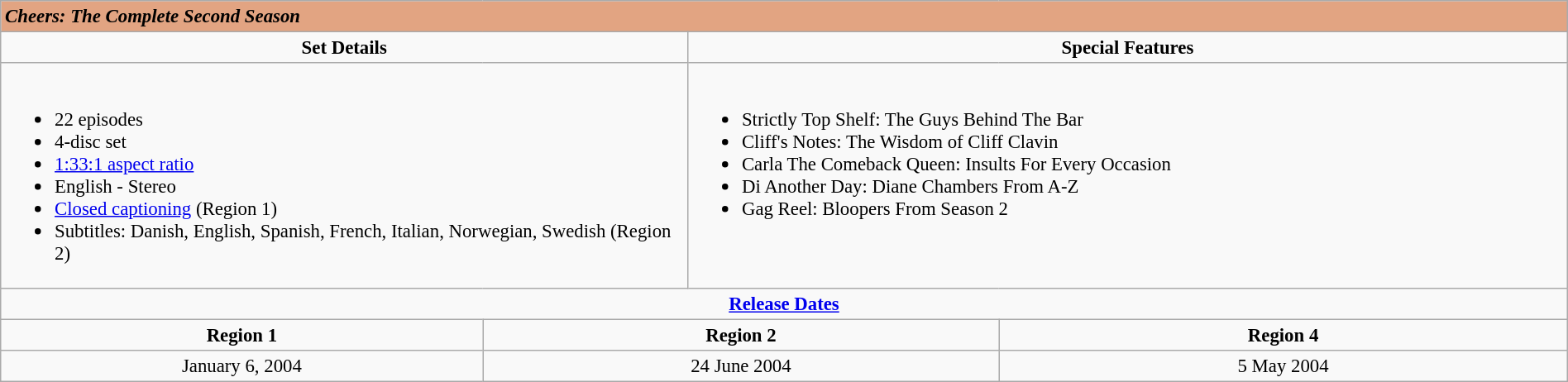<table class="wikitable" style="font-size:95%; width:100%">
<tr style="background:#e2a482;">
<td colspan="6"><strong><em>Cheers: The Complete Second Season</em></strong></td>
</tr>
<tr style="vertical-align:top; text-align:center;">
<td style="width:300px;" colspan="3"><strong>Set Details</strong></td>
<td colspan="3"><strong>Special Features</strong></td>
</tr>
<tr valign="top">
<td colspan="3"  style="text-align:left; width:300px;"><br><ul><li>22 episodes</li><li>4-disc set</li><li><a href='#'>1:33:1 aspect ratio</a></li><li>English - Stereo</li><li><a href='#'>Closed captioning</a> (Region 1)</li><li>Subtitles: Danish, English, Spanish, French, Italian, Norwegian, Swedish (Region 2)</li></ul></td>
<td colspan="3"  style="text-align:left;"><br><ul><li>Strictly Top Shelf: The Guys Behind The Bar</li><li>Cliff's Notes: The Wisdom of Cliff Clavin</li><li>Carla The Comeback Queen: Insults For Every Occasion</li><li>Di Another Day: Diane Chambers From A-Z</li><li>Gag Reel: Bloopers From Season 2</li></ul></td>
</tr>
<tr>
<td colspan=6 style="text-align:center;"><strong><a href='#'>Release Dates</a></strong></td>
</tr>
<tr>
<td colspan=2 style="text-align:center;"><strong>Region 1</strong></td>
<td colspan=2 style="text-align:center;"><strong>Region 2</strong></td>
<td colspan=2 style="text-align:center;"><strong>Region 4</strong></td>
</tr>
<tr style="text-align:center;">
<td colspan=2>January 6, 2004</td>
<td colspan=2>24 June 2004</td>
<td colspan=2>5 May 2004</td>
</tr>
</table>
